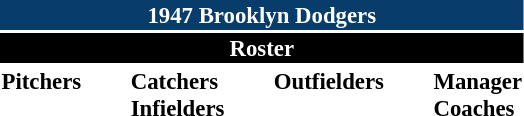<table class="toccolours" style="font-size: 95%;">
<tr>
<th colspan="10" style="background-color: #083c6b; color: white; text-align: center;">1947 Brooklyn Dodgers</th>
</tr>
<tr>
<td colspan="10" style="background-color: black; color: white; text-align: center;"><strong>Roster</strong></td>
</tr>
<tr>
<td valign="top"><strong>Pitchers</strong><br>




   












</td>
<td width="25px"></td>
<td valign="top"><strong>Catchers</strong><br>


<strong>Infielders</strong>









</td>
<td width="25px"></td>
<td valign="top"><strong>Outfielders</strong><br>









</td>
<td width="25px"></td>
<td valign="top"><strong>Manager</strong><br>

<strong>Coaches</strong>


</td>
</tr>
</table>
